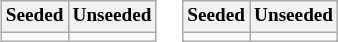<table>
<tr valign=top>
<td><br><table class="wikitable" style="font-size:80%">
<tr>
<th width=50%>Seeded</th>
<th width=50%>Unseeded</th>
</tr>
<tr>
<td valign=top></td>
<td valign=top></td>
</tr>
</table>
</td>
<td><br><table class="wikitable" style="font-size:80%">
<tr>
<th width=50%>Seeded</th>
<th width=50%>Unseeded</th>
</tr>
<tr>
<td valign=top></td>
<td valign=top></td>
</tr>
</table>
</td>
</tr>
</table>
